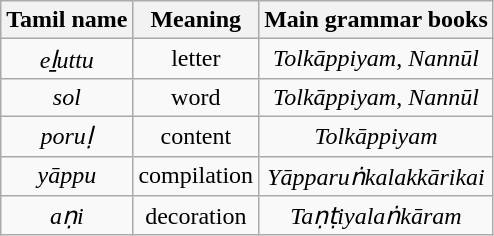<table class="wikitable" style="text-align: center">
<tr>
<th>Tamil name</th>
<th>Meaning</th>
<th>Main grammar books</th>
</tr>
<tr>
<td><em>eḻuttu</em></td>
<td>letter</td>
<td><em>Tolkāppiyam</em>, <em>Nannūl</em></td>
</tr>
<tr>
<td><em>sol</em></td>
<td>word</td>
<td><em>Tolkāppiyam</em>, <em>Nannūl</em></td>
</tr>
<tr>
<td><em>poruḷ</em></td>
<td>content</td>
<td><em>Tolkāppiyam</em></td>
</tr>
<tr>
<td><em>yāppu</em></td>
<td>compilation</td>
<td><em>Yāpparuṅkalakkārikai</em></td>
</tr>
<tr>
<td><em>aṇi</em></td>
<td>decoration</td>
<td><em>Taṇṭiyalaṅkāram</em></td>
</tr>
</table>
